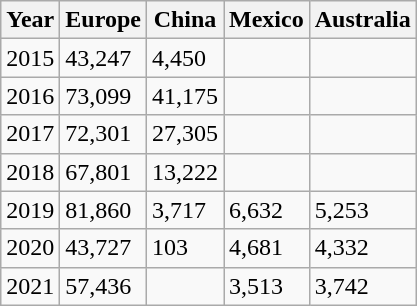<table class="wikitable">
<tr>
<th>Year</th>
<th>Europe</th>
<th>China</th>
<th>Mexico</th>
<th>Australia</th>
</tr>
<tr>
<td>2015</td>
<td>43,247</td>
<td>4,450</td>
<td></td>
<td></td>
</tr>
<tr>
<td>2016</td>
<td>73,099</td>
<td>41,175</td>
<td></td>
<td></td>
</tr>
<tr>
<td>2017</td>
<td>72,301</td>
<td>27,305</td>
<td></td>
<td></td>
</tr>
<tr>
<td>2018</td>
<td>67,801</td>
<td>13,222</td>
<td></td>
<td></td>
</tr>
<tr>
<td>2019</td>
<td>81,860</td>
<td>3,717</td>
<td>6,632</td>
<td>5,253</td>
</tr>
<tr>
<td>2020</td>
<td>43,727</td>
<td>103</td>
<td>4,681</td>
<td>4,332</td>
</tr>
<tr>
<td>2021</td>
<td>57,436</td>
<td></td>
<td>3,513</td>
<td>3,742</td>
</tr>
</table>
